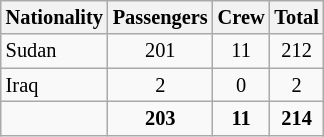<table class="sortable wikitable floatright" style="font-size: 85%;">
<tr>
<th>Nationality</th>
<th>Passengers</th>
<th>Crew</th>
<th>Total</th>
</tr>
<tr>
<td>Sudan</td>
<td style="text-align:center;">201</td>
<td style="text-align:center;">11</td>
<td style="text-align:center;">212</td>
</tr>
<tr>
<td>Iraq</td>
<td style="text-align:center;">2</td>
<td style="text-align:center;">0</td>
<td style="text-align:center;">2</td>
</tr>
<tr class="sortbottom">
<td></td>
<td style="text-align:center;"><strong>203</strong></td>
<td style="text-align:center;"><strong>11</strong></td>
<td style="text-align:center;"><strong>214</strong></td>
</tr>
</table>
